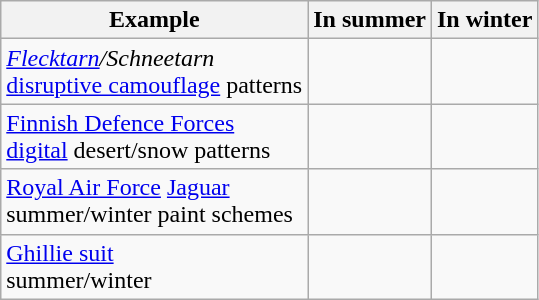<table class="wikitable">
<tr>
<th>Example</th>
<th>In summer</th>
<th>In winter</th>
</tr>
<tr>
<td><em><a href='#'>Flecktarn</a>/Schneetarn</em><br><a href='#'>disruptive camouflage</a> patterns</td>
<td></td>
<td></td>
</tr>
<tr>
<td><a href='#'>Finnish Defence Forces</a><br><a href='#'>digital</a> desert/snow patterns</td>
<td></td>
<td></td>
</tr>
<tr>
<td><a href='#'>Royal Air Force</a> <a href='#'>Jaguar</a><br>summer/winter paint schemes</td>
<td></td>
<td></td>
</tr>
<tr>
<td><a href='#'>Ghillie suit</a><br>summer/winter</td>
<td></td>
<td></td>
</tr>
</table>
